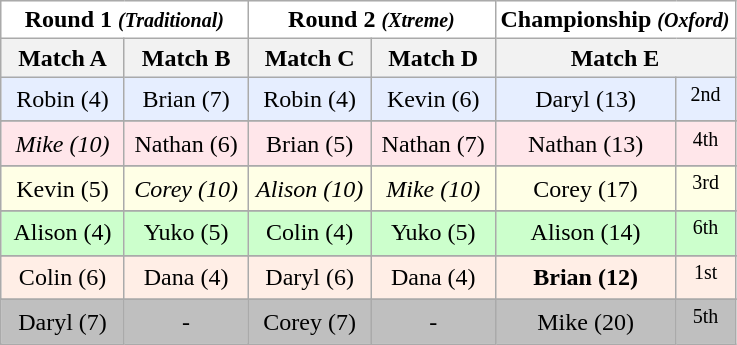<table class="wikitable" style="text-align:center;">
<tr>
<th colspan="2" style="background: #ffffff;">Round 1 <small><em>(Traditional)</em></small></th>
<th colspan="2" style="background: #ffffff;">Round 2 <small><em>(Xtreme)</em></small></th>
<th colspan="2" style="background: #ffffff;">Championship <small><em>(Oxford)</em></small></th>
</tr>
<tr>
<th style="width:75px;">Match A</th>
<th style="width:75px;">Match B</th>
<th style="width:75px;">Match C</th>
<th style="width:75px;">Match D</th>
<th colspan="2">Match E</th>
</tr>
<tr style="background:#e6eeff;">
<td align=center>Robin (4)</td>
<td>Brian (7)</td>
<td>Robin (4)</td>
<td>Kevin (6)</td>
<td>Daryl (13)</td>
<td><sup>2nd</sup></td>
</tr>
<tr>
</tr>
<tr style="background:#ffe6ea;">
<td align=center><em>Mike (10)</em></td>
<td>Nathan (6)</td>
<td>Brian (5)</td>
<td>Nathan (7)</td>
<td>Nathan (13)</td>
<td><sup>4th</sup></td>
</tr>
<tr>
</tr>
<tr style="background:#FFFFE6;">
<td align=center>Kevin (5)</td>
<td><em>Corey (10)</em></td>
<td><em>Alison (10)</em></td>
<td><em>Mike (10)</em></td>
<td>Corey (17)</td>
<td><sup>3rd</sup></td>
</tr>
<tr>
</tr>
<tr style="background:#cfc;">
<td align=center>Alison (4)</td>
<td>Yuko (5)</td>
<td>Colin (4)</td>
<td>Yuko (5)</td>
<td>Alison (14)</td>
<td><sup>6th</sup></td>
</tr>
<tr>
</tr>
<tr style="background:#ffeee6;">
<td align=center>Colin (6)</td>
<td>Dana (4)</td>
<td>Daryl (6)</td>
<td>Dana (4)</td>
<td><strong>Brian (12)</strong></td>
<td><sup>1st</sup></td>
</tr>
<tr>
</tr>
<tr style="background:#bfbfbf;">
<td align=center>Daryl (7)</td>
<td>-</td>
<td>Corey (7)</td>
<td>-</td>
<td>Mike (20)</td>
<td><sup>5th</sup></td>
</tr>
</table>
